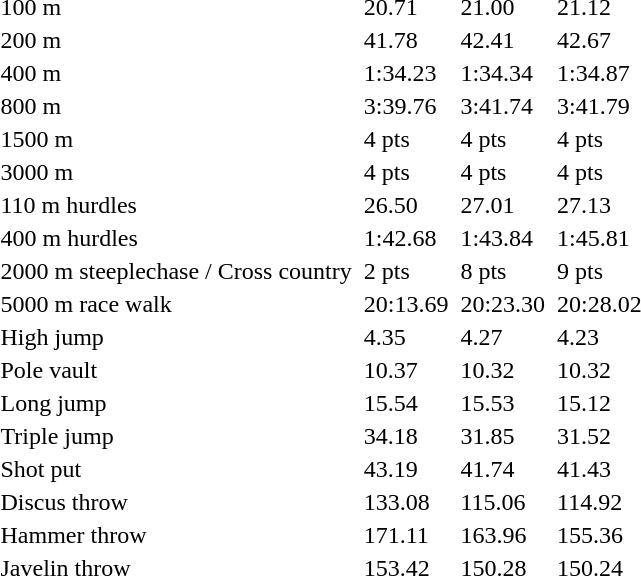<table>
<tr>
<td>100 m<br></td>
<td></td>
<td>20.71</td>
<td></td>
<td>21.00</td>
<td></td>
<td>21.12</td>
</tr>
<tr>
<td>200 m<br></td>
<td></td>
<td>41.78</td>
<td></td>
<td>42.41</td>
<td></td>
<td>42.67</td>
</tr>
<tr>
<td>400 m<br></td>
<td></td>
<td>1:34.23</td>
<td></td>
<td>1:34.34</td>
<td></td>
<td>1:34.87</td>
</tr>
<tr>
<td>800 m<br></td>
<td></td>
<td>3:39.76</td>
<td></td>
<td>3:41.74</td>
<td></td>
<td>3:41.79</td>
</tr>
<tr>
<td>1500 m<br></td>
<td></td>
<td>4 pts</td>
<td></td>
<td>4 pts</td>
<td></td>
<td>4 pts</td>
</tr>
<tr>
<td>3000 m<br></td>
<td></td>
<td>4 pts</td>
<td></td>
<td>4 pts</td>
<td></td>
<td>4 pts</td>
</tr>
<tr>
<td>110 m hurdles<br></td>
<td></td>
<td>26.50</td>
<td></td>
<td>27.01</td>
<td></td>
<td>27.13</td>
</tr>
<tr>
<td>400 m hurdles<br></td>
<td></td>
<td>1:42.68</td>
<td></td>
<td>1:43.84</td>
<td></td>
<td>1:45.81</td>
</tr>
<tr>
<td>2000 m steeplechase / Cross country<br></td>
<td></td>
<td>2 pts</td>
<td></td>
<td>8 pts</td>
<td></td>
<td>9 pts</td>
</tr>
<tr>
<td>5000 m race walk<br></td>
<td></td>
<td>20:13.69</td>
<td></td>
<td>20:23.30</td>
<td></td>
<td>20:28.02</td>
</tr>
<tr>
<td>High jump<br></td>
<td></td>
<td>4.35</td>
<td></td>
<td>4.27</td>
<td></td>
<td>4.23</td>
</tr>
<tr>
<td>Pole vault<br></td>
<td></td>
<td>10.37</td>
<td></td>
<td>10.32</td>
<td></td>
<td>10.32</td>
</tr>
<tr>
<td>Long jump<br></td>
<td></td>
<td>15.54</td>
<td></td>
<td>15.53</td>
<td></td>
<td>15.12</td>
</tr>
<tr>
<td>Triple jump<br></td>
<td></td>
<td>34.18</td>
<td></td>
<td>31.85</td>
<td></td>
<td>31.52</td>
</tr>
<tr>
<td>Shot put<br></td>
<td></td>
<td>43.19</td>
<td></td>
<td>41.74</td>
<td></td>
<td>41.43</td>
</tr>
<tr>
<td>Discus throw<br></td>
<td></td>
<td>133.08</td>
<td></td>
<td>115.06</td>
<td></td>
<td>114.92</td>
</tr>
<tr>
<td>Hammer throw<br></td>
<td></td>
<td>171.11</td>
<td></td>
<td>163.96</td>
<td></td>
<td>155.36</td>
</tr>
<tr>
<td>Javelin throw<br></td>
<td></td>
<td>153.42</td>
<td></td>
<td>150.28</td>
<td></td>
<td>150.24</td>
</tr>
</table>
